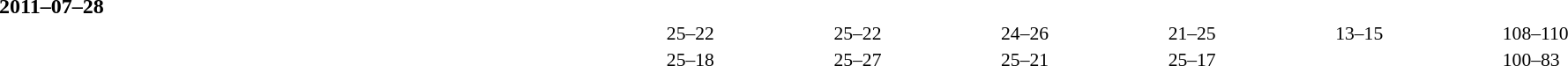<table width=100% cellspacing=1>
<tr>
<th width=15%></th>
<th width=10%></th>
<th width=15%></th>
<th width=10%></th>
<th width=10%></th>
<th width=10%></th>
<th width=10%></th>
<th width=10%></th>
<th width=10%></th>
</tr>
<tr>
<td colspan=3><strong>2011–07–28</strong></td>
</tr>
<tr style=font-size:90%>
<td align=right></td>
<td align=center></td>
<td><strong></strong></td>
<td>25–22</td>
<td>25–22</td>
<td>24–26</td>
<td>21–25</td>
<td>13–15</td>
<td>108–110</td>
</tr>
<tr style=font-size:90%>
<td align=right><strong></strong></td>
<td align=center></td>
<td></td>
<td>25–18</td>
<td>25–27</td>
<td>25–21</td>
<td>25–17</td>
<td></td>
<td>100–83</td>
</tr>
</table>
